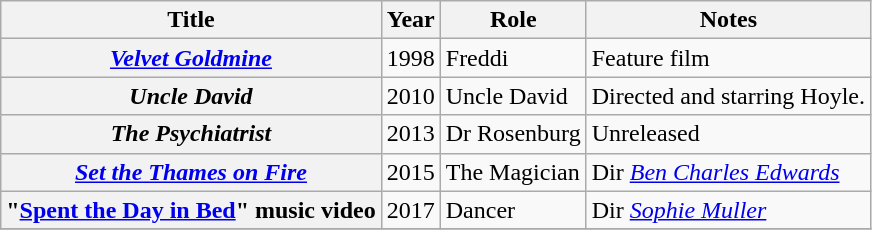<table class="wikitable plainrowheaders sortable">
<tr>
<th scope="col">Title</th>
<th scope="col">Year</th>
<th scope="col">Role</th>
<th scope="col" class="unsortable">Notes</th>
</tr>
<tr>
<th scope="row"><em><a href='#'>Velvet Goldmine</a></em></th>
<td>1998</td>
<td>Freddi</td>
<td>Feature film</td>
</tr>
<tr>
<th scope="row"><em>Uncle David</em></th>
<td>2010</td>
<td>Uncle David</td>
<td>Directed and starring Hoyle.</td>
</tr>
<tr>
<th scope="row"><em>The Psychiatrist</em></th>
<td>2013</td>
<td>Dr Rosenburg</td>
<td>Unreleased</td>
</tr>
<tr>
<th scope="row"><em><a href='#'>Set the Thames on Fire</a></em></th>
<td>2015</td>
<td>The Magician</td>
<td>Dir <em><a href='#'>Ben Charles Edwards</a></em></td>
</tr>
<tr>
<th scope="row">"<a href='#'>Spent the Day in Bed</a>" music video</th>
<td>2017</td>
<td>Dancer</td>
<td>Dir <em><a href='#'>Sophie Muller</a></em></td>
</tr>
<tr>
</tr>
</table>
